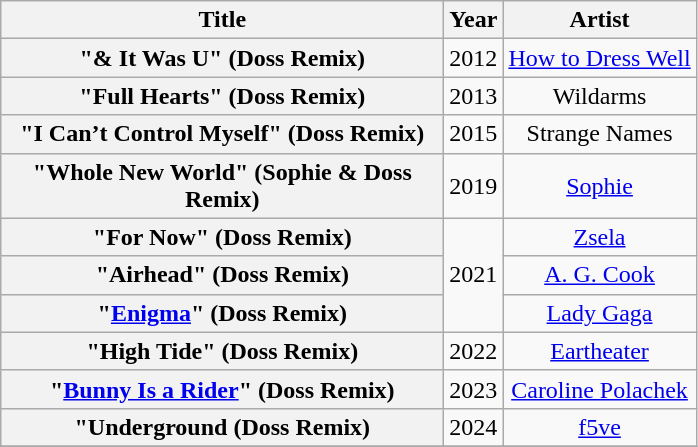<table class="wikitable plainrowheaders" style="text-align:center;">
<tr>
<th scope="col" rowspan="1" style="width:18em;">Title</th>
<th>Year</th>
<th>Artist</th>
</tr>
<tr>
<th scope="row">"& It Was U" (Doss Remix)</th>
<td>2012</td>
<td><a href='#'>How to Dress Well</a></td>
</tr>
<tr>
<th scope="row">"Full Hearts" (Doss Remix)</th>
<td>2013</td>
<td>Wildarms</td>
</tr>
<tr>
<th scope="row">"I Can’t Control Myself" (Doss Remix)</th>
<td>2015</td>
<td>Strange Names</td>
</tr>
<tr>
<th scope="row">"Whole New World" (Sophie & Doss Remix)</th>
<td>2019</td>
<td><a href='#'>Sophie</a></td>
</tr>
<tr>
<th scope="row">"For Now" (Doss Remix)</th>
<td rowspan="3">2021</td>
<td><a href='#'>Zsela</a></td>
</tr>
<tr>
<th scope="row">"Airhead" (Doss Remix)</th>
<td><a href='#'>A. G. Cook</a></td>
</tr>
<tr>
<th scope="row">"<a href='#'>Enigma</a>" (Doss Remix)</th>
<td><a href='#'>Lady Gaga</a></td>
</tr>
<tr>
<th scope="row">"High Tide" (Doss Remix)</th>
<td>2022</td>
<td><a href='#'>Eartheater</a></td>
</tr>
<tr>
<th scope="row">"<a href='#'>Bunny Is a Rider</a>" (Doss Remix)</th>
<td>2023</td>
<td><a href='#'>Caroline Polachek</a></td>
</tr>
<tr>
<th scope="row">"Underground (Doss Remix)</th>
<td>2024</td>
<td><a href='#'>f5ve</a></td>
</tr>
<tr>
</tr>
</table>
